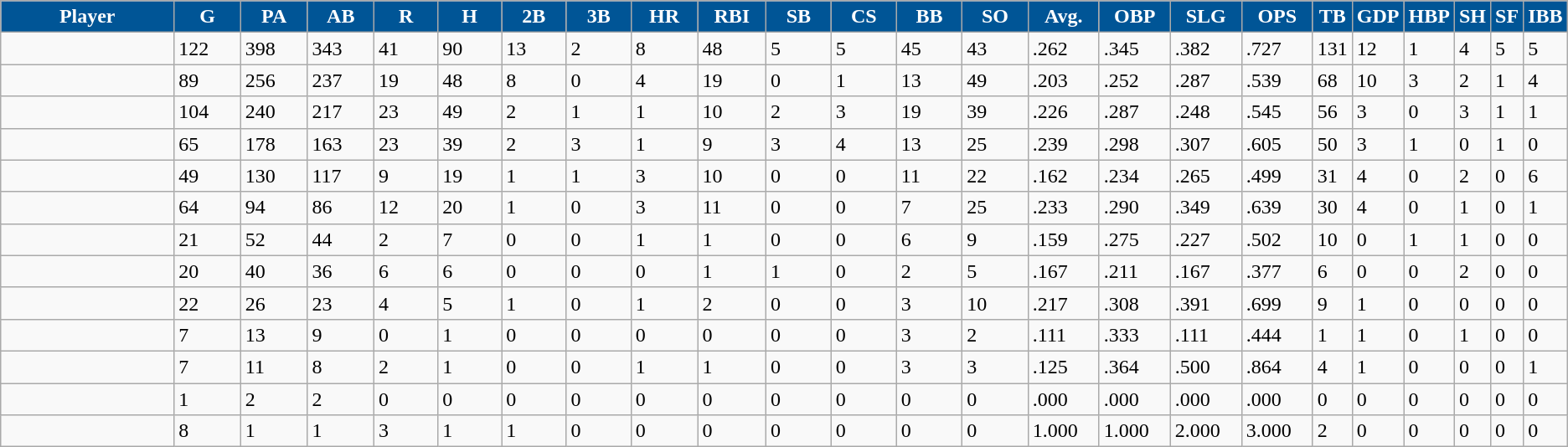<table class="wikitable sortable">
<tr>
<th style="background:#005596; color:#FFF; width:14%;">Player</th>
<th style="background:#005596; color:#FFF; width:5%;">G</th>
<th style="background:#005596; color:#FFF; width:5%;">PA</th>
<th style="background:#005596; color:#FFF; width:5%;">AB</th>
<th style="background:#005596; color:#FFF; width:5%;">R</th>
<th style="background:#005596; color:#FFF; width:5%;">H</th>
<th style="background:#005596; color:#FFF; width:5%;">2B</th>
<th style="background:#005596; color:#FFF; width:5%;">3B</th>
<th style="background:#005596; color:#FFF; width:5%;">HR</th>
<th style="background:#005596; color:#FFF; width:5%;">RBI</th>
<th style="background:#005596; color:#FFF; width:5%;">SB</th>
<th style="background:#005596; color:#FFF; width:5%;">CS</th>
<th style="background:#005596; color:#FFF; width:5%;">BB</th>
<th style="background:#005596; color:#FFF; width:5%;">SO</th>
<th style="background:#005596; color:#FFF; width:5%;">Avg.</th>
<th style="background:#005596; color:#FFF; width:5%;">OBP</th>
<th style="background:#005596; color:#FFF; width:5%;">SLG</th>
<th style="background:#005596; color:#FFF; width:5%;">OPS</th>
<th style="background:#005596; color:#FFF; width:5%;">TB</th>
<th style="background:#005596; color:#FFF; width:5%;">GDP</th>
<th style="background:#005596; color:#FFF; width:5%;">HBP</th>
<th style="background:#005596; color:#FFF; width:5%;">SH</th>
<th style="background:#005596; color:#FFF; width:5%;">SF</th>
<th style="background:#005596; color:#FFF; width:5%;">IBB</th>
</tr>
<tr>
<td></td>
<td>122</td>
<td>398</td>
<td>343</td>
<td>41</td>
<td>90</td>
<td>13</td>
<td>2</td>
<td>8</td>
<td>48</td>
<td>5</td>
<td>5</td>
<td>45</td>
<td>43</td>
<td>.262</td>
<td>.345</td>
<td>.382</td>
<td>.727</td>
<td>131</td>
<td>12</td>
<td>1</td>
<td>4</td>
<td>5</td>
<td>5</td>
</tr>
<tr>
<td></td>
<td>89</td>
<td>256</td>
<td>237</td>
<td>19</td>
<td>48</td>
<td>8</td>
<td>0</td>
<td>4</td>
<td>19</td>
<td>0</td>
<td>1</td>
<td>13</td>
<td>49</td>
<td>.203</td>
<td>.252</td>
<td>.287</td>
<td>.539</td>
<td>68</td>
<td>10</td>
<td>3</td>
<td>2</td>
<td>1</td>
<td>4</td>
</tr>
<tr>
<td></td>
<td>104</td>
<td>240</td>
<td>217</td>
<td>23</td>
<td>49</td>
<td>2</td>
<td>1</td>
<td>1</td>
<td>10</td>
<td>2</td>
<td>3</td>
<td>19</td>
<td>39</td>
<td>.226</td>
<td>.287</td>
<td>.248</td>
<td>.545</td>
<td>56</td>
<td>3</td>
<td>0</td>
<td>3</td>
<td>1</td>
<td>1</td>
</tr>
<tr>
<td></td>
<td>65</td>
<td>178</td>
<td>163</td>
<td>23</td>
<td>39</td>
<td>2</td>
<td>3</td>
<td>1</td>
<td>9</td>
<td>3</td>
<td>4</td>
<td>13</td>
<td>25</td>
<td>.239</td>
<td>.298</td>
<td>.307</td>
<td>.605</td>
<td>50</td>
<td>3</td>
<td>1</td>
<td>0</td>
<td>1</td>
<td>0</td>
</tr>
<tr>
<td></td>
<td>49</td>
<td>130</td>
<td>117</td>
<td>9</td>
<td>19</td>
<td>1</td>
<td>1</td>
<td>3</td>
<td>10</td>
<td>0</td>
<td>0</td>
<td>11</td>
<td>22</td>
<td>.162</td>
<td>.234</td>
<td>.265</td>
<td>.499</td>
<td>31</td>
<td>4</td>
<td>0</td>
<td>2</td>
<td>0</td>
<td>6</td>
</tr>
<tr>
<td></td>
<td>64</td>
<td>94</td>
<td>86</td>
<td>12</td>
<td>20</td>
<td>1</td>
<td>0</td>
<td>3</td>
<td>11</td>
<td>0</td>
<td>0</td>
<td>7</td>
<td>25</td>
<td>.233</td>
<td>.290</td>
<td>.349</td>
<td>.639</td>
<td>30</td>
<td>4</td>
<td>0</td>
<td>1</td>
<td>0</td>
<td>1</td>
</tr>
<tr>
<td></td>
<td>21</td>
<td>52</td>
<td>44</td>
<td>2</td>
<td>7</td>
<td>0</td>
<td>0</td>
<td>1</td>
<td>1</td>
<td>0</td>
<td>0</td>
<td>6</td>
<td>9</td>
<td>.159</td>
<td>.275</td>
<td>.227</td>
<td>.502</td>
<td>10</td>
<td>0</td>
<td>1</td>
<td>1</td>
<td>0</td>
<td>0</td>
</tr>
<tr>
<td></td>
<td>20</td>
<td>40</td>
<td>36</td>
<td>6</td>
<td>6</td>
<td>0</td>
<td>0</td>
<td>0</td>
<td>1</td>
<td>1</td>
<td>0</td>
<td>2</td>
<td>5</td>
<td>.167</td>
<td>.211</td>
<td>.167</td>
<td>.377</td>
<td>6</td>
<td>0</td>
<td>0</td>
<td>2</td>
<td>0</td>
<td>0</td>
</tr>
<tr>
<td></td>
<td>22</td>
<td>26</td>
<td>23</td>
<td>4</td>
<td>5</td>
<td>1</td>
<td>0</td>
<td>1</td>
<td>2</td>
<td>0</td>
<td>0</td>
<td>3</td>
<td>10</td>
<td>.217</td>
<td>.308</td>
<td>.391</td>
<td>.699</td>
<td>9</td>
<td>1</td>
<td>0</td>
<td>0</td>
<td>0</td>
<td>0</td>
</tr>
<tr>
<td></td>
<td>7</td>
<td>13</td>
<td>9</td>
<td>0</td>
<td>1</td>
<td>0</td>
<td>0</td>
<td>0</td>
<td>0</td>
<td>0</td>
<td>0</td>
<td>3</td>
<td>2</td>
<td>.111</td>
<td>.333</td>
<td>.111</td>
<td>.444</td>
<td>1</td>
<td>1</td>
<td>0</td>
<td>1</td>
<td>0</td>
<td>0</td>
</tr>
<tr>
<td></td>
<td>7</td>
<td>11</td>
<td>8</td>
<td>2</td>
<td>1</td>
<td>0</td>
<td>0</td>
<td>1</td>
<td>1</td>
<td>0</td>
<td>0</td>
<td>3</td>
<td>3</td>
<td>.125</td>
<td>.364</td>
<td>.500</td>
<td>.864</td>
<td>4</td>
<td>1</td>
<td>0</td>
<td>0</td>
<td>0</td>
<td>1</td>
</tr>
<tr>
<td></td>
<td>1</td>
<td>2</td>
<td>2</td>
<td>0</td>
<td>0</td>
<td>0</td>
<td>0</td>
<td>0</td>
<td>0</td>
<td>0</td>
<td>0</td>
<td>0</td>
<td>0</td>
<td>.000</td>
<td>.000</td>
<td>.000</td>
<td>.000</td>
<td>0</td>
<td>0</td>
<td>0</td>
<td>0</td>
<td>0</td>
<td>0</td>
</tr>
<tr>
<td></td>
<td>8</td>
<td>1</td>
<td>1</td>
<td>3</td>
<td>1</td>
<td>1</td>
<td>0</td>
<td>0</td>
<td>0</td>
<td>0</td>
<td>0</td>
<td>0</td>
<td>0</td>
<td>1.000</td>
<td>1.000</td>
<td>2.000</td>
<td>3.000</td>
<td>2</td>
<td>0</td>
<td>0</td>
<td>0</td>
<td>0</td>
<td>0</td>
</tr>
</table>
